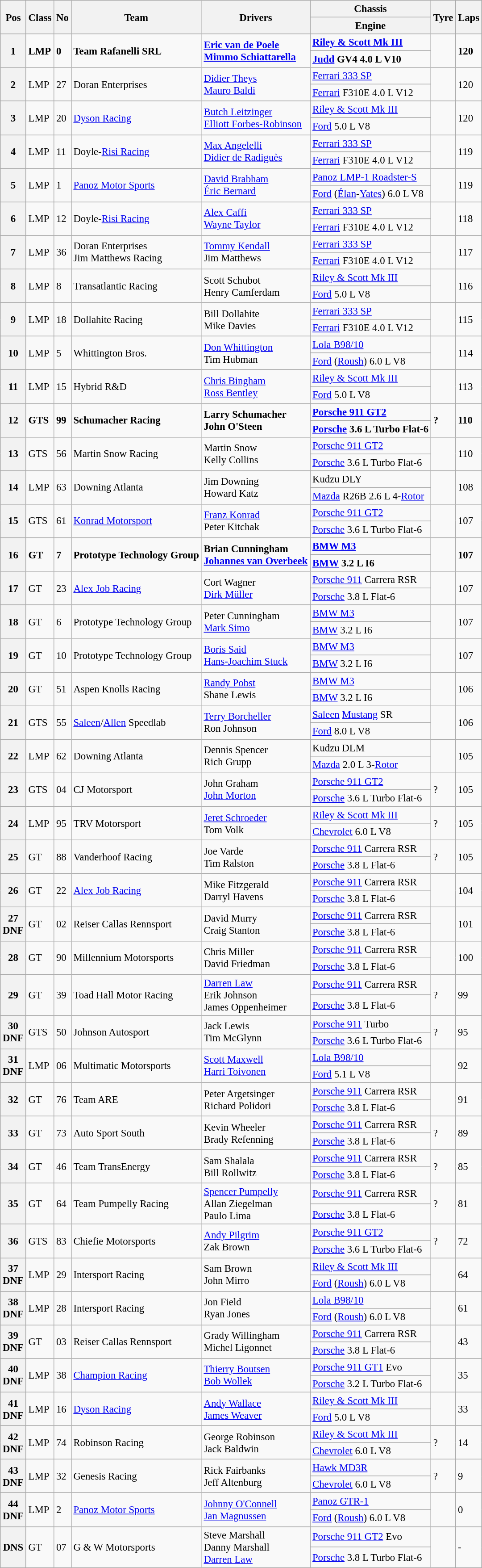<table class="wikitable" style="font-size: 95%;">
<tr>
<th rowspan=2>Pos</th>
<th rowspan=2>Class</th>
<th rowspan=2>No</th>
<th rowspan=2>Team</th>
<th rowspan=2>Drivers</th>
<th>Chassis</th>
<th rowspan=2>Tyre</th>
<th rowspan=2>Laps</th>
</tr>
<tr>
<th>Engine</th>
</tr>
<tr style="font-weight:bold">
<th rowspan=2>1</th>
<td rowspan=2>LMP</td>
<td rowspan=2>0</td>
<td rowspan=2> Team Rafanelli SRL</td>
<td rowspan=2> <a href='#'>Eric van de Poele</a><br> <a href='#'>Mimmo Schiattarella</a></td>
<td><a href='#'>Riley & Scott Mk III</a></td>
<td rowspan=2></td>
<td rowspan=2>120</td>
</tr>
<tr style="font-weight:bold">
<td><a href='#'>Judd</a> GV4 4.0 L V10</td>
</tr>
<tr>
<th rowspan=2>2</th>
<td rowspan=2>LMP</td>
<td rowspan=2>27</td>
<td rowspan=2> Doran Enterprises</td>
<td rowspan=2> <a href='#'>Didier Theys</a><br> <a href='#'>Mauro Baldi</a></td>
<td><a href='#'>Ferrari 333 SP</a></td>
<td rowspan=2></td>
<td rowspan=2>120</td>
</tr>
<tr>
<td><a href='#'>Ferrari</a> F310E 4.0 L V12</td>
</tr>
<tr>
<th rowspan=2>3</th>
<td rowspan=2>LMP</td>
<td rowspan=2>20</td>
<td rowspan=2> <a href='#'>Dyson Racing</a></td>
<td rowspan=2> <a href='#'>Butch Leitzinger</a><br> <a href='#'>Elliott Forbes-Robinson</a></td>
<td><a href='#'>Riley & Scott Mk III</a></td>
<td rowspan=2></td>
<td rowspan=2>120</td>
</tr>
<tr>
<td><a href='#'>Ford</a> 5.0 L V8</td>
</tr>
<tr>
<th rowspan=2>4</th>
<td rowspan=2>LMP</td>
<td rowspan=2>11</td>
<td rowspan=2> Doyle-<a href='#'>Risi Racing</a></td>
<td rowspan=2> <a href='#'>Max Angelelli</a><br> <a href='#'>Didier de Radiguès</a></td>
<td><a href='#'>Ferrari 333 SP</a></td>
<td rowspan=2></td>
<td rowspan=2>119</td>
</tr>
<tr>
<td><a href='#'>Ferrari</a> F310E 4.0 L V12</td>
</tr>
<tr>
<th rowspan=2>5</th>
<td rowspan=2>LMP</td>
<td rowspan=2>1</td>
<td rowspan=2> <a href='#'>Panoz Motor Sports</a></td>
<td rowspan=2> <a href='#'>David Brabham</a><br> <a href='#'>Éric Bernard</a></td>
<td><a href='#'>Panoz LMP-1 Roadster-S</a></td>
<td rowspan=2></td>
<td rowspan=2>119</td>
</tr>
<tr>
<td><a href='#'>Ford</a> (<a href='#'>Élan</a>-<a href='#'>Yates</a>) 6.0 L V8</td>
</tr>
<tr>
<th rowspan=2>6</th>
<td rowspan=2>LMP</td>
<td rowspan=2>12</td>
<td rowspan=2> Doyle-<a href='#'>Risi Racing</a></td>
<td rowspan=2> <a href='#'>Alex Caffi</a><br> <a href='#'>Wayne Taylor</a></td>
<td><a href='#'>Ferrari 333 SP</a></td>
<td rowspan=2></td>
<td rowspan=2>118</td>
</tr>
<tr>
<td><a href='#'>Ferrari</a> F310E 4.0 L V12</td>
</tr>
<tr>
<th rowspan=2>7</th>
<td rowspan=2>LMP</td>
<td rowspan=2>36</td>
<td rowspan=2> Doran Enterprises<br> Jim Matthews Racing</td>
<td rowspan=2> <a href='#'>Tommy Kendall</a><br> Jim Matthews</td>
<td><a href='#'>Ferrari 333 SP</a></td>
<td rowspan=2></td>
<td rowspan=2>117</td>
</tr>
<tr>
<td><a href='#'>Ferrari</a> F310E 4.0 L V12</td>
</tr>
<tr>
<th rowspan=2>8</th>
<td rowspan=2>LMP</td>
<td rowspan=2>8</td>
<td rowspan=2> Transatlantic Racing</td>
<td rowspan=2> Scott Schubot<br> Henry Camferdam</td>
<td><a href='#'>Riley & Scott Mk III</a></td>
<td rowspan=2></td>
<td rowspan=2>116</td>
</tr>
<tr>
<td><a href='#'>Ford</a> 5.0 L V8</td>
</tr>
<tr>
<th rowspan=2>9</th>
<td rowspan=2>LMP</td>
<td rowspan=2>18</td>
<td rowspan=2> Dollahite Racing</td>
<td rowspan=2> Bill Dollahite<br> Mike Davies</td>
<td><a href='#'>Ferrari 333 SP</a></td>
<td rowspan=2></td>
<td rowspan=2>115</td>
</tr>
<tr>
<td><a href='#'>Ferrari</a> F310E 4.0 L V12</td>
</tr>
<tr>
<th rowspan=2>10</th>
<td rowspan=2>LMP</td>
<td rowspan=2>5</td>
<td rowspan=2> Whittington Bros.</td>
<td rowspan=2> <a href='#'>Don Whittington</a><br> Tim Hubman</td>
<td><a href='#'>Lola B98/10</a></td>
<td rowspan=2></td>
<td rowspan=2>114</td>
</tr>
<tr>
<td><a href='#'>Ford</a> (<a href='#'>Roush</a>) 6.0 L V8</td>
</tr>
<tr>
<th rowspan=2>11</th>
<td rowspan=2>LMP</td>
<td rowspan=2>15</td>
<td rowspan=2> Hybrid R&D</td>
<td rowspan=2> <a href='#'>Chris Bingham</a><br> <a href='#'>Ross Bentley</a></td>
<td><a href='#'>Riley & Scott Mk III</a></td>
<td rowspan=2></td>
<td rowspan=2>113</td>
</tr>
<tr>
<td><a href='#'>Ford</a> 5.0 L V8</td>
</tr>
<tr style="font-weight:bold">
<th rowspan=2>12</th>
<td rowspan=2>GTS</td>
<td rowspan=2>99</td>
<td rowspan=2> Schumacher Racing</td>
<td rowspan=2> Larry Schumacher<br> John O'Steen</td>
<td><a href='#'>Porsche 911 GT2</a></td>
<td rowspan=2>?</td>
<td rowspan=2>110</td>
</tr>
<tr style="font-weight:bold">
<td><a href='#'>Porsche</a> 3.6 L Turbo Flat-6</td>
</tr>
<tr>
<th rowspan=2>13</th>
<td rowspan=2>GTS</td>
<td rowspan=2>56</td>
<td rowspan=2> Martin Snow Racing</td>
<td rowspan=2> Martin Snow<br> Kelly Collins</td>
<td><a href='#'>Porsche 911 GT2</a></td>
<td rowspan=2></td>
<td rowspan=2>110</td>
</tr>
<tr>
<td><a href='#'>Porsche</a> 3.6 L Turbo Flat-6</td>
</tr>
<tr>
<th rowspan=2>14</th>
<td rowspan=2>LMP</td>
<td rowspan=2>63</td>
<td rowspan=2> Downing Atlanta</td>
<td rowspan=2> Jim Downing<br> Howard Katz</td>
<td>Kudzu DLY</td>
<td rowspan=2></td>
<td rowspan=2>108</td>
</tr>
<tr>
<td><a href='#'>Mazda</a> R26B 2.6 L 4-<a href='#'>Rotor</a></td>
</tr>
<tr>
<th rowspan=2>15</th>
<td rowspan=2>GTS</td>
<td rowspan=2>61</td>
<td rowspan=2> <a href='#'>Konrad Motorsport</a></td>
<td rowspan=2> <a href='#'>Franz Konrad</a><br> Peter Kitchak</td>
<td><a href='#'>Porsche 911 GT2</a></td>
<td rowspan=2></td>
<td rowspan=2>107</td>
</tr>
<tr>
<td><a href='#'>Porsche</a> 3.6 L Turbo Flat-6</td>
</tr>
<tr style="font-weight:bold">
<th rowspan=2>16</th>
<td rowspan=2>GT</td>
<td rowspan=2>7</td>
<td rowspan=2> Prototype Technology Group</td>
<td rowspan=2> Brian Cunningham<br> <a href='#'>Johannes van Overbeek</a></td>
<td><a href='#'>BMW M3</a></td>
<td rowspan=2></td>
<td rowspan=2>107</td>
</tr>
<tr style="font-weight:bold">
<td><a href='#'>BMW</a> 3.2 L I6</td>
</tr>
<tr>
<th rowspan=2>17</th>
<td rowspan=2>GT</td>
<td rowspan=2>23</td>
<td rowspan=2> <a href='#'>Alex Job Racing</a></td>
<td rowspan=2> Cort Wagner<br> <a href='#'>Dirk Müller</a></td>
<td><a href='#'>Porsche 911</a> Carrera RSR</td>
<td rowspan=2></td>
<td rowspan=2>107</td>
</tr>
<tr>
<td><a href='#'>Porsche</a> 3.8 L Flat-6</td>
</tr>
<tr>
<th rowspan=2>18</th>
<td rowspan=2>GT</td>
<td rowspan=2>6</td>
<td rowspan=2> Prototype Technology Group</td>
<td rowspan=2> Peter Cunningham<br> <a href='#'>Mark Simo</a></td>
<td><a href='#'>BMW M3</a></td>
<td rowspan=2></td>
<td rowspan=2>107</td>
</tr>
<tr>
<td><a href='#'>BMW</a> 3.2 L I6</td>
</tr>
<tr>
<th rowspan=2>19</th>
<td rowspan=2>GT</td>
<td rowspan=2>10</td>
<td rowspan=2> Prototype Technology Group</td>
<td rowspan=2> <a href='#'>Boris Said</a><br> <a href='#'>Hans-Joachim Stuck</a></td>
<td><a href='#'>BMW M3</a></td>
<td rowspan=2></td>
<td rowspan=2>107</td>
</tr>
<tr>
<td><a href='#'>BMW</a> 3.2 L I6</td>
</tr>
<tr>
<th rowspan=2>20</th>
<td rowspan=2>GT</td>
<td rowspan=2>51</td>
<td rowspan=2> Aspen Knolls Racing</td>
<td rowspan=2> <a href='#'>Randy Pobst</a><br> Shane Lewis</td>
<td><a href='#'>BMW M3</a></td>
<td rowspan=2></td>
<td rowspan=2>106</td>
</tr>
<tr>
<td><a href='#'>BMW</a> 3.2 L I6</td>
</tr>
<tr>
<th rowspan=2>21</th>
<td rowspan=2>GTS</td>
<td rowspan=2>55</td>
<td rowspan=2> <a href='#'>Saleen</a>/<a href='#'>Allen</a> Speedlab</td>
<td rowspan=2> <a href='#'>Terry Borcheller</a><br> Ron Johnson</td>
<td><a href='#'>Saleen</a> <a href='#'>Mustang</a> SR</td>
<td rowspan=2></td>
<td rowspan=2>106</td>
</tr>
<tr>
<td><a href='#'>Ford</a> 8.0 L V8</td>
</tr>
<tr>
<th rowspan=2>22</th>
<td rowspan=2>LMP</td>
<td rowspan=2>62</td>
<td rowspan=2> Downing Atlanta</td>
<td rowspan=2> Dennis Spencer<br> Rich Grupp</td>
<td>Kudzu DLM</td>
<td rowspan=2></td>
<td rowspan=2>105</td>
</tr>
<tr>
<td><a href='#'>Mazda</a> 2.0 L 3-<a href='#'>Rotor</a></td>
</tr>
<tr>
<th rowspan=2>23</th>
<td rowspan=2>GTS</td>
<td rowspan=2>04</td>
<td rowspan=2> CJ Motorsport</td>
<td rowspan=2> John Graham<br> <a href='#'>John Morton</a></td>
<td><a href='#'>Porsche 911 GT2</a></td>
<td rowspan=2>?</td>
<td rowspan=2>105</td>
</tr>
<tr>
<td><a href='#'>Porsche</a> 3.6 L Turbo Flat-6</td>
</tr>
<tr>
<th rowspan=2>24</th>
<td rowspan=2>LMP</td>
<td rowspan=2>95</td>
<td rowspan=2> TRV Motorsport</td>
<td rowspan=2> <a href='#'>Jeret Schroeder</a><br> Tom Volk</td>
<td><a href='#'>Riley & Scott Mk III</a></td>
<td rowspan=2>?</td>
<td rowspan=2>105</td>
</tr>
<tr>
<td><a href='#'>Chevrolet</a> 6.0 L V8</td>
</tr>
<tr>
<th rowspan=2>25</th>
<td rowspan=2>GT</td>
<td rowspan=2>88</td>
<td rowspan=2> Vanderhoof Racing</td>
<td rowspan=2> Joe Varde<br> Tim Ralston</td>
<td><a href='#'>Porsche 911</a> Carrera RSR</td>
<td rowspan=2>?</td>
<td rowspan=2>105</td>
</tr>
<tr>
<td><a href='#'>Porsche</a> 3.8 L Flat-6</td>
</tr>
<tr>
<th rowspan=2>26</th>
<td rowspan=2>GT</td>
<td rowspan=2>22</td>
<td rowspan=2> <a href='#'>Alex Job Racing</a></td>
<td rowspan=2> Mike Fitzgerald<br> Darryl Havens</td>
<td><a href='#'>Porsche 911</a> Carrera RSR</td>
<td rowspan=2></td>
<td rowspan=2>104</td>
</tr>
<tr>
<td><a href='#'>Porsche</a> 3.8 L Flat-6</td>
</tr>
<tr>
<th rowspan=2>27<br>DNF</th>
<td rowspan=2>GT</td>
<td rowspan=2>02</td>
<td rowspan=2> Reiser Callas Rennsport</td>
<td rowspan=2> David Murry<br> Craig Stanton</td>
<td><a href='#'>Porsche 911</a> Carrera RSR</td>
<td rowspan=2></td>
<td rowspan=2>101</td>
</tr>
<tr>
<td><a href='#'>Porsche</a> 3.8 L Flat-6</td>
</tr>
<tr>
<th rowspan=2>28</th>
<td rowspan=2>GT</td>
<td rowspan=2>90</td>
<td rowspan=2> Millennium Motorsports</td>
<td rowspan=2> Chris Miller<br> David Friedman</td>
<td><a href='#'>Porsche 911</a> Carrera RSR</td>
<td rowspan=2></td>
<td rowspan=2>100</td>
</tr>
<tr>
<td><a href='#'>Porsche</a> 3.8 L Flat-6</td>
</tr>
<tr>
<th rowspan=2>29</th>
<td rowspan=2>GT</td>
<td rowspan=2>39</td>
<td rowspan=2> Toad Hall Motor Racing</td>
<td rowspan=2> <a href='#'>Darren Law</a><br> Erik Johnson<br> James Oppenheimer</td>
<td><a href='#'>Porsche 911</a> Carrera RSR</td>
<td rowspan=2>?</td>
<td rowspan=2>99</td>
</tr>
<tr>
<td><a href='#'>Porsche</a> 3.8 L Flat-6</td>
</tr>
<tr>
<th rowspan=2>30<br>DNF</th>
<td rowspan=2>GTS</td>
<td rowspan=2>50</td>
<td rowspan=2> Johnson Autosport</td>
<td rowspan=2> Jack Lewis<br> Tim McGlynn</td>
<td><a href='#'>Porsche 911</a> Turbo</td>
<td rowspan=2>?</td>
<td rowspan=2>95</td>
</tr>
<tr>
<td><a href='#'>Porsche</a> 3.6 L Turbo Flat-6</td>
</tr>
<tr>
<th rowspan=2>31<br>DNF</th>
<td rowspan=2>LMP</td>
<td rowspan=2>06</td>
<td rowspan=2> Multimatic Motorsports</td>
<td rowspan=2> <a href='#'>Scott Maxwell</a><br> <a href='#'>Harri Toivonen</a></td>
<td><a href='#'>Lola B98/10</a></td>
<td rowspan=2></td>
<td rowspan=2>92</td>
</tr>
<tr>
<td><a href='#'>Ford</a> 5.1 L V8</td>
</tr>
<tr>
<th rowspan=2>32</th>
<td rowspan=2>GT</td>
<td rowspan=2>76</td>
<td rowspan=2> Team ARE</td>
<td rowspan=2> Peter Argetsinger<br> Richard Polidori</td>
<td><a href='#'>Porsche 911</a> Carrera RSR</td>
<td rowspan=2></td>
<td rowspan=2>91</td>
</tr>
<tr>
<td><a href='#'>Porsche</a> 3.8 L Flat-6</td>
</tr>
<tr>
<th rowspan=2>33</th>
<td rowspan=2>GT</td>
<td rowspan=2>73</td>
<td rowspan=2> Auto Sport South</td>
<td rowspan=2> Kevin Wheeler<br> Brady Refenning</td>
<td><a href='#'>Porsche 911</a> Carrera RSR</td>
<td rowspan=2>?</td>
<td rowspan=2>89</td>
</tr>
<tr>
<td><a href='#'>Porsche</a> 3.8 L Flat-6</td>
</tr>
<tr>
<th rowspan=2>34</th>
<td rowspan=2>GT</td>
<td rowspan=2>46</td>
<td rowspan=2> Team TransEnergy</td>
<td rowspan=2> Sam Shalala<br> Bill Rollwitz</td>
<td><a href='#'>Porsche 911</a> Carrera RSR</td>
<td rowspan=2>?</td>
<td rowspan=2>85</td>
</tr>
<tr>
<td><a href='#'>Porsche</a> 3.8 L Flat-6</td>
</tr>
<tr>
<th rowspan=2>35</th>
<td rowspan=2>GT</td>
<td rowspan=2>64</td>
<td rowspan=2> Team Pumpelly Racing</td>
<td rowspan=2> <a href='#'>Spencer Pumpelly</a><br> Allan Ziegelman<br> Paulo Lima</td>
<td><a href='#'>Porsche 911</a> Carrera RSR</td>
<td rowspan=2>?</td>
<td rowspan=2>81</td>
</tr>
<tr>
<td><a href='#'>Porsche</a> 3.8 L Flat-6</td>
</tr>
<tr>
<th rowspan=2>36</th>
<td rowspan=2>GTS</td>
<td rowspan=2>83</td>
<td rowspan=2> Chiefie Motorsports</td>
<td rowspan=2> <a href='#'>Andy Pilgrim</a><br> Zak Brown</td>
<td><a href='#'>Porsche 911 GT2</a></td>
<td rowspan=2>?</td>
<td rowspan=2>72</td>
</tr>
<tr>
<td><a href='#'>Porsche</a> 3.6 L Turbo Flat-6</td>
</tr>
<tr>
<th rowspan=2>37<br>DNF</th>
<td rowspan=2>LMP</td>
<td rowspan=2>29</td>
<td rowspan=2> Intersport Racing</td>
<td rowspan=2> Sam Brown<br> John Mirro</td>
<td><a href='#'>Riley & Scott Mk III</a></td>
<td rowspan=2></td>
<td rowspan=2>64</td>
</tr>
<tr>
<td><a href='#'>Ford</a> (<a href='#'>Roush</a>) 6.0 L V8</td>
</tr>
<tr>
<th rowspan=2>38<br>DNF</th>
<td rowspan=2>LMP</td>
<td rowspan=2>28</td>
<td rowspan=2> Intersport Racing</td>
<td rowspan=2> Jon Field<br> Ryan Jones</td>
<td><a href='#'>Lola B98/10</a></td>
<td rowspan=2></td>
<td rowspan=2>61</td>
</tr>
<tr>
<td><a href='#'>Ford</a> (<a href='#'>Roush</a>) 6.0 L V8</td>
</tr>
<tr>
<th rowspan=2>39<br>DNF</th>
<td rowspan=2>GT</td>
<td rowspan=2>03</td>
<td rowspan=2> Reiser Callas Rennsport</td>
<td rowspan=2> Grady Willingham<br> Michel Ligonnet</td>
<td><a href='#'>Porsche 911</a> Carrera RSR</td>
<td rowspan=2></td>
<td rowspan=2>43</td>
</tr>
<tr>
<td><a href='#'>Porsche</a> 3.8 L Flat-6</td>
</tr>
<tr>
<th rowspan=2>40<br>DNF</th>
<td rowspan=2>LMP</td>
<td rowspan=2>38</td>
<td rowspan=2> <a href='#'>Champion Racing</a></td>
<td rowspan=2> <a href='#'>Thierry Boutsen</a><br> <a href='#'>Bob Wollek</a></td>
<td><a href='#'>Porsche 911 GT1</a> Evo</td>
<td rowspan=2></td>
<td rowspan=2>35</td>
</tr>
<tr>
<td><a href='#'>Porsche</a> 3.2 L Turbo Flat-6</td>
</tr>
<tr>
<th rowspan=2>41<br>DNF</th>
<td rowspan=2>LMP</td>
<td rowspan=2>16</td>
<td rowspan=2> <a href='#'>Dyson Racing</a></td>
<td rowspan=2> <a href='#'>Andy Wallace</a><br> <a href='#'>James Weaver</a></td>
<td><a href='#'>Riley & Scott Mk III</a></td>
<td rowspan=2></td>
<td rowspan=2>33</td>
</tr>
<tr>
<td><a href='#'>Ford</a> 5.0 L V8</td>
</tr>
<tr>
<th rowspan=2>42<br>DNF</th>
<td rowspan=2>LMP</td>
<td rowspan=2>74</td>
<td rowspan=2> Robinson Racing</td>
<td rowspan=2> George Robinson<br> Jack Baldwin</td>
<td><a href='#'>Riley & Scott Mk III</a></td>
<td rowspan=2>?</td>
<td rowspan=2>14</td>
</tr>
<tr>
<td><a href='#'>Chevrolet</a> 6.0 L V8</td>
</tr>
<tr>
<th rowspan=2>43<br>DNF</th>
<td rowspan=2>LMP</td>
<td rowspan=2>32</td>
<td rowspan=2> Genesis Racing</td>
<td rowspan=2> Rick Fairbanks<br> Jeff Altenburg</td>
<td><a href='#'>Hawk MD3R</a></td>
<td rowspan=2>?</td>
<td rowspan=2>9</td>
</tr>
<tr>
<td><a href='#'>Chevrolet</a> 6.0 L V8</td>
</tr>
<tr>
<th rowspan=2>44<br>DNF</th>
<td rowspan=2>LMP</td>
<td rowspan=2>2</td>
<td rowspan=2> <a href='#'>Panoz Motor Sports</a></td>
<td rowspan=2> <a href='#'>Johnny O'Connell</a><br> <a href='#'>Jan Magnussen</a></td>
<td><a href='#'>Panoz GTR-1</a></td>
<td rowspan=2></td>
<td rowspan=2>0</td>
</tr>
<tr>
<td><a href='#'>Ford</a> (<a href='#'>Roush</a>) 6.0 L V8</td>
</tr>
<tr>
<th rowspan=2>DNS</th>
<td rowspan=2>GT</td>
<td rowspan=2>07</td>
<td rowspan=2> G & W Motorsports</td>
<td rowspan=2> Steve Marshall<br> Danny Marshall<br> <a href='#'>Darren Law</a></td>
<td><a href='#'>Porsche 911 GT2</a> Evo</td>
<td rowspan=2></td>
<td rowspan=2>-</td>
</tr>
<tr>
<td><a href='#'>Porsche</a> 3.8 L Turbo Flat-6</td>
</tr>
</table>
